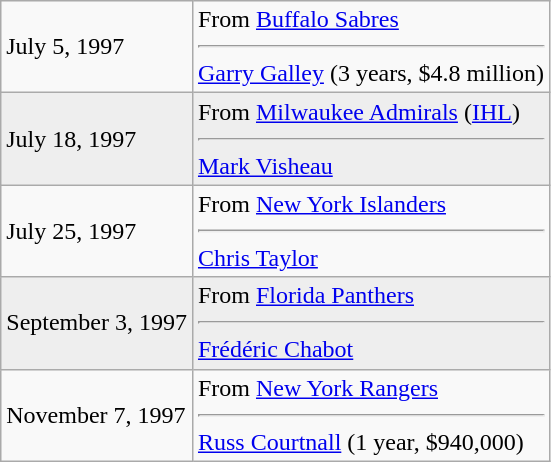<table class="wikitable">
<tr>
<td>July 5, 1997</td>
<td valign="top">From <a href='#'>Buffalo Sabres</a><hr><a href='#'>Garry Galley</a> (3 years, $4.8 million)</td>
</tr>
<tr style="background:#eee;">
<td>July 18, 1997</td>
<td valign="top">From <a href='#'>Milwaukee Admirals</a> (<a href='#'>IHL</a>)<hr><a href='#'>Mark Visheau</a></td>
</tr>
<tr>
<td>July 25, 1997</td>
<td valign="top">From <a href='#'>New York Islanders</a><hr><a href='#'>Chris Taylor</a></td>
</tr>
<tr style="background:#eee;">
<td>September 3, 1997</td>
<td valign="top">From <a href='#'>Florida Panthers</a><hr><a href='#'>Frédéric Chabot</a></td>
</tr>
<tr>
<td>November 7, 1997</td>
<td valign="top">From <a href='#'>New York Rangers</a><hr><a href='#'>Russ Courtnall</a> (1 year, $940,000)</td>
</tr>
</table>
